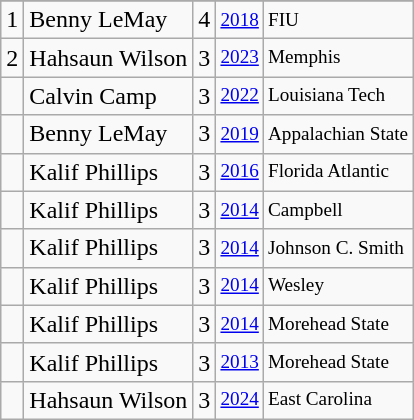<table class="wikitable">
<tr>
</tr>
<tr>
<td>1</td>
<td>Benny LeMay</td>
<td>4</td>
<td style="font-size:80%;"><a href='#'>2018</a></td>
<td style="font-size:80%;">FIU</td>
</tr>
<tr>
<td>2</td>
<td>Hahsaun Wilson</td>
<td>3</td>
<td style="font-size:80%;"><a href='#'>2023</a></td>
<td style="font-size:80%;">Memphis</td>
</tr>
<tr>
<td></td>
<td>Calvin Camp</td>
<td>3</td>
<td style="font-size:80%;"><a href='#'>2022</a></td>
<td style="font-size:80%;">Louisiana Tech</td>
</tr>
<tr>
<td></td>
<td>Benny LeMay</td>
<td>3</td>
<td style="font-size:80%;"><a href='#'>2019</a></td>
<td style="font-size:80%;">Appalachian State</td>
</tr>
<tr>
<td></td>
<td>Kalif Phillips</td>
<td>3</td>
<td style="font-size:80%;"><a href='#'>2016</a></td>
<td style="font-size:80%;">Florida Atlantic</td>
</tr>
<tr>
<td></td>
<td>Kalif Phillips</td>
<td>3</td>
<td style="font-size:80%;"><a href='#'>2014</a></td>
<td style="font-size:80%;">Campbell</td>
</tr>
<tr>
<td></td>
<td>Kalif Phillips</td>
<td>3</td>
<td style="font-size:80%;"><a href='#'>2014</a></td>
<td style="font-size:80%;">Johnson C. Smith</td>
</tr>
<tr>
<td></td>
<td>Kalif Phillips</td>
<td>3</td>
<td style="font-size:80%;"><a href='#'>2014</a></td>
<td style="font-size:80%;">Wesley</td>
</tr>
<tr>
<td></td>
<td>Kalif Phillips</td>
<td>3</td>
<td style="font-size:80%;"><a href='#'>2014</a></td>
<td style="font-size:80%;">Morehead State</td>
</tr>
<tr>
<td></td>
<td>Kalif Phillips</td>
<td>3</td>
<td style="font-size:80%;"><a href='#'>2013</a></td>
<td style="font-size:80%;">Morehead State</td>
</tr>
<tr>
<td></td>
<td>Hahsaun Wilson</td>
<td>3</td>
<td style="font-size:80%;"><a href='#'>2024</a></td>
<td style="font-size:80%;">East Carolina</td>
</tr>
</table>
